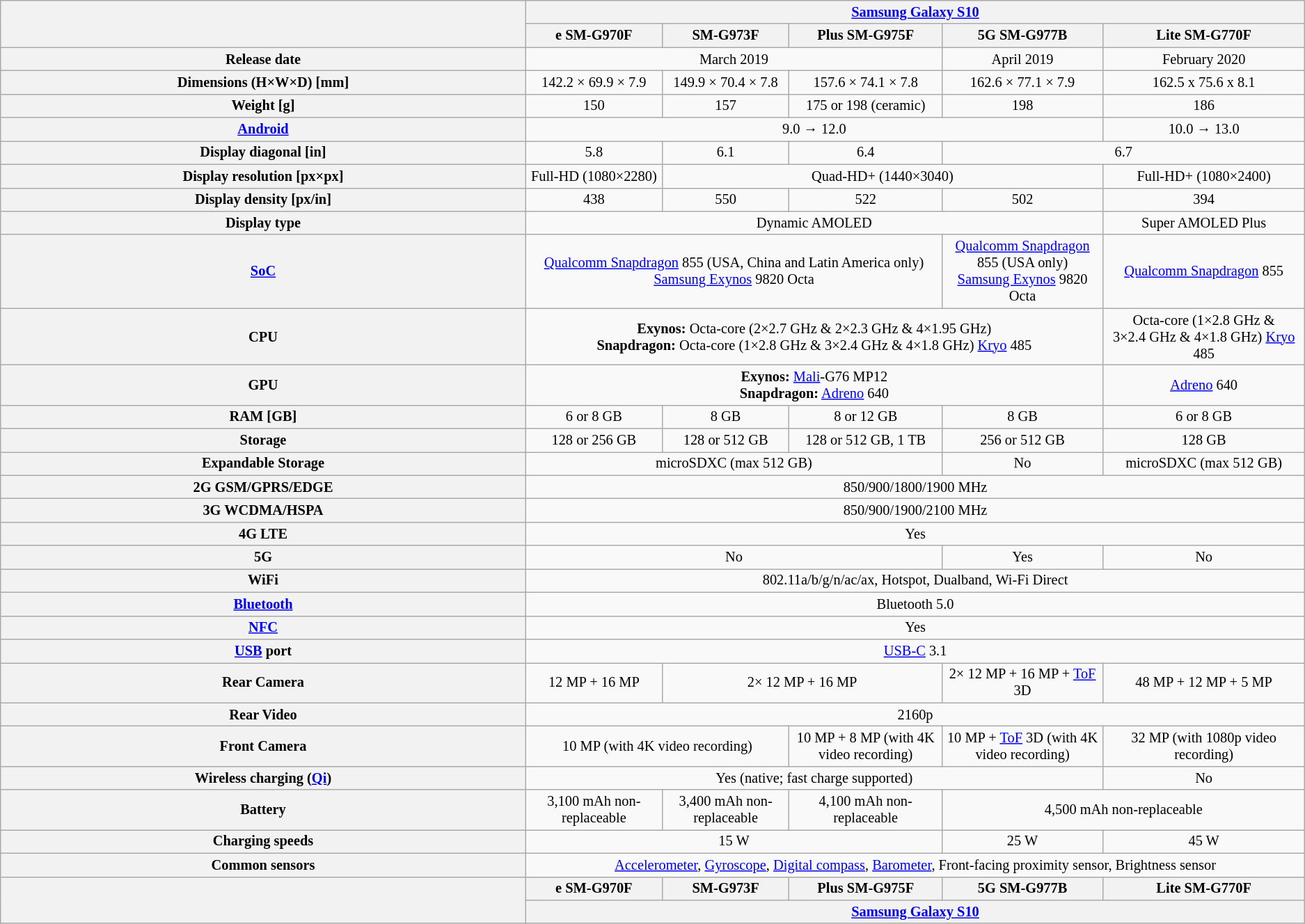<table class="wikitable" style="text-align: center; font-size:85%">
<tr>
<th width="8%" rowspan="2"></th>
<th width="8%" colspan=5><a href='#'>Samsung Galaxy S10</a></th>
</tr>
<tr>
<th>e SM-G970F</th>
<th>SM-G973F</th>
<th>Plus SM-G975F</th>
<th>5G SM-G977B</th>
<th>Lite SM-G770F</th>
</tr>
<tr>
<th>Release date</th>
<td colspan="3">March 2019</td>
<td colspan="1">April 2019</td>
<td colspan="1">February 2020</td>
</tr>
<tr>
<th title="height × width × depth, all in millimetres">Dimensions (H×W×D) [mm]</th>
<td colspan="1">142.2 × 69.9 × 7.9</td>
<td colspan="1">149.9 × 70.4 × 7.8</td>
<td colspan="1">157.6 × 74.1 × 7.8</td>
<td colspan="1">162.6 × 77.1 × 7.9</td>
<td colspan="1">162.5 x 75.6 x 8.1</td>
</tr>
<tr>
<th title="weight with battery in grams">Weight [g]</th>
<td colspan="1">150</td>
<td colspan="1">157</td>
<td colspan="1">175 or 198 (ceramic)</td>
<td colspan="1">198</td>
<td colspan="1">186</td>
</tr>
<tr>
<th title="Operating System"><a href='#'>Android</a></th>
<td colspan="4">9.0 → 12.0</td>
<td colspan="1">10.0 → 13.0</td>
</tr>
<tr>
<th>Display diagonal [in]</th>
<td colspan="1">5.8</td>
<td colspan="1">6.1</td>
<td colspan="1">6.4</td>
<td colspan="2">6.7</td>
</tr>
<tr>
<th>Display resolution [px×px]</th>
<td colspan="1">Full-HD (1080×2280)</td>
<td colspan="3">Quad-HD+ (1440×3040)</td>
<td colspan="1">Full-HD+ (1080×2400)</td>
</tr>
<tr>
<th>Display density [px/in]</th>
<td colspan="1">438</td>
<td colspan="1">550</td>
<td colspan="1">522</td>
<td colspan="1">502</td>
<td colspan="1">394</td>
</tr>
<tr>
<th>Display type</th>
<td colspan="4">Dynamic AMOLED</td>
<td colspan="1">Super AMOLED Plus</td>
</tr>
<tr>
<th><a href='#'>SoC</a></th>
<td colspan="3"><a href='#'>Qualcomm Snapdragon</a> 855 (USA, China and Latin America only)<br><a href='#'>Samsung Exynos</a> 9820 Octa</td>
<td colspan="1"><a href='#'>Qualcomm Snapdragon</a> 855 (USA only)<br><a href='#'>Samsung Exynos</a> 9820 Octa</td>
<td colspan="1"><a href='#'>Qualcomm Snapdragon</a> 855</td>
</tr>
<tr>
<th>CPU</th>
<td colspan="4"><strong>Exynos:</strong> Octa-core (2×2.7 GHz & 2×2.3 GHz & 4×1.95 GHz)<br><strong>Snapdragon:</strong> Octa-core (1×2.8 GHz & 3×2.4 GHz & 4×1.8 GHz) <a href='#'>Kryo</a> 485</td>
<td colspan="1">Octa-core (1×2.8 GHz & 3×2.4 GHz & 4×1.8 GHz) <a href='#'>Kryo</a> 485</td>
</tr>
<tr>
<th>GPU</th>
<td colspan="4"><strong>Exynos:</strong> <a href='#'>Mali</a>-G76 MP12<br><strong>Snapdragon:</strong> <a href='#'>Adreno</a> 640</td>
<td colspan="1"><a href='#'>Adreno</a> 640</td>
</tr>
<tr>
<th>RAM [GB]</th>
<td colspan="1">6 or 8 GB</td>
<td>8 GB</td>
<td>8 or 12 GB</td>
<td colspan="1">8 GB</td>
<td colspan="1">6 or 8 GB</td>
</tr>
<tr>
<th>Storage</th>
<td colspan="1">128 or 256 GB</td>
<td colspan="1">128 or 512 GB</td>
<td colspan="1">128 or 512 GB, 1 TB</td>
<td colspan="1">256 or 512 GB</td>
<td colspan="1">128 GB</td>
</tr>
<tr>
<th>Expandable Storage</th>
<td colspan="3">microSDXC (max 512 GB)</td>
<td colspan="1">No</td>
<td colspan="1">microSDXC (max 512 GB)</td>
</tr>
<tr>
<th>2G GSM/GPRS/EDGE</th>
<td colspan="5">850/900/1800/1900 MHz</td>
</tr>
<tr>
<th>3G WCDMA/HSPA</th>
<td colspan="5">850/900/1900/2100 MHz</td>
</tr>
<tr>
<th>4G LTE</th>
<td colspan="5">Yes</td>
</tr>
<tr>
<th>5G</th>
<td colspan="3">No</td>
<td colspan="1">Yes</td>
<td colspan="1">No</td>
</tr>
<tr>
<th>WiFi</th>
<td colspan="5">802.11a/b/g/n/ac/ax, Hotspot, Dualband, Wi-Fi Direct</td>
</tr>
<tr>
<th><a href='#'>Bluetooth</a></th>
<td colspan="5">Bluetooth 5.0</td>
</tr>
<tr>
<th><a href='#'>NFC</a></th>
<td colspan="5">Yes</td>
</tr>
<tr>
<th><a href='#'>USB</a> port</th>
<td colspan="5"><a href='#'>USB-C</a> 3.1</td>
</tr>
<tr>
<th>Rear Camera</th>
<td colspan="1">12 MP + 16 MP</td>
<td colspan="2">2× 12 MP + 16 MP</td>
<td colspan="1">2× 12 MP + 16 MP + <a href='#'>ToF</a> 3D</td>
<td colspan="1">48 MP + 12 MP + 5 MP</td>
</tr>
<tr>
<th>Rear Video</th>
<td colspan="5">2160p</td>
</tr>
<tr>
<th>Front Camera</th>
<td colspan="2">10 MP (with 4K video recording)</td>
<td colspan="1">10 MP + 8 MP (with 4K video recording)</td>
<td colspan="1">10 MP + <a href='#'>ToF</a> 3D (with 4K video recording)</td>
<td colspan="1">32 MP (with 1080p video recording)</td>
</tr>
<tr>
<th>Wireless charging (<a href='#'>Qi</a>)</th>
<td colspan="4">Yes (native; fast charge supported)</td>
<td>No</td>
</tr>
<tr>
<th>Battery</th>
<td colspan="1">3,100 mAh non-replaceable</td>
<td colspan="1">3,400 mAh non-replaceable</td>
<td colspan="1">4,100 mAh non-replaceable</td>
<td colspan="2">4,500 mAh non-replaceable</td>
</tr>
<tr>
<th>Charging speeds</th>
<td colspan="3">15 W</td>
<td colspan="1">25 W</td>
<td colspan="1">45 W</td>
</tr>
<tr>
<th>Common sensors</th>
<td colspan="5"><a href='#'>Accelerometer</a>, <a href='#'>Gyroscope</a>, <a href='#'>Digital compass</a>, <a href='#'>Barometer</a>, Front-facing proximity sensor, Brightness sensor</td>
</tr>
<tr>
<th width="8%" rowspan="2"></th>
<th>e SM-G970F</th>
<th>SM-G973F</th>
<th>Plus SM-G975F</th>
<th>5G SM-G977B</th>
<th>Lite SM-G770F</th>
</tr>
<tr>
<th width="8%" colspan=5><a href='#'>Samsung Galaxy S10</a></th>
</tr>
</table>
